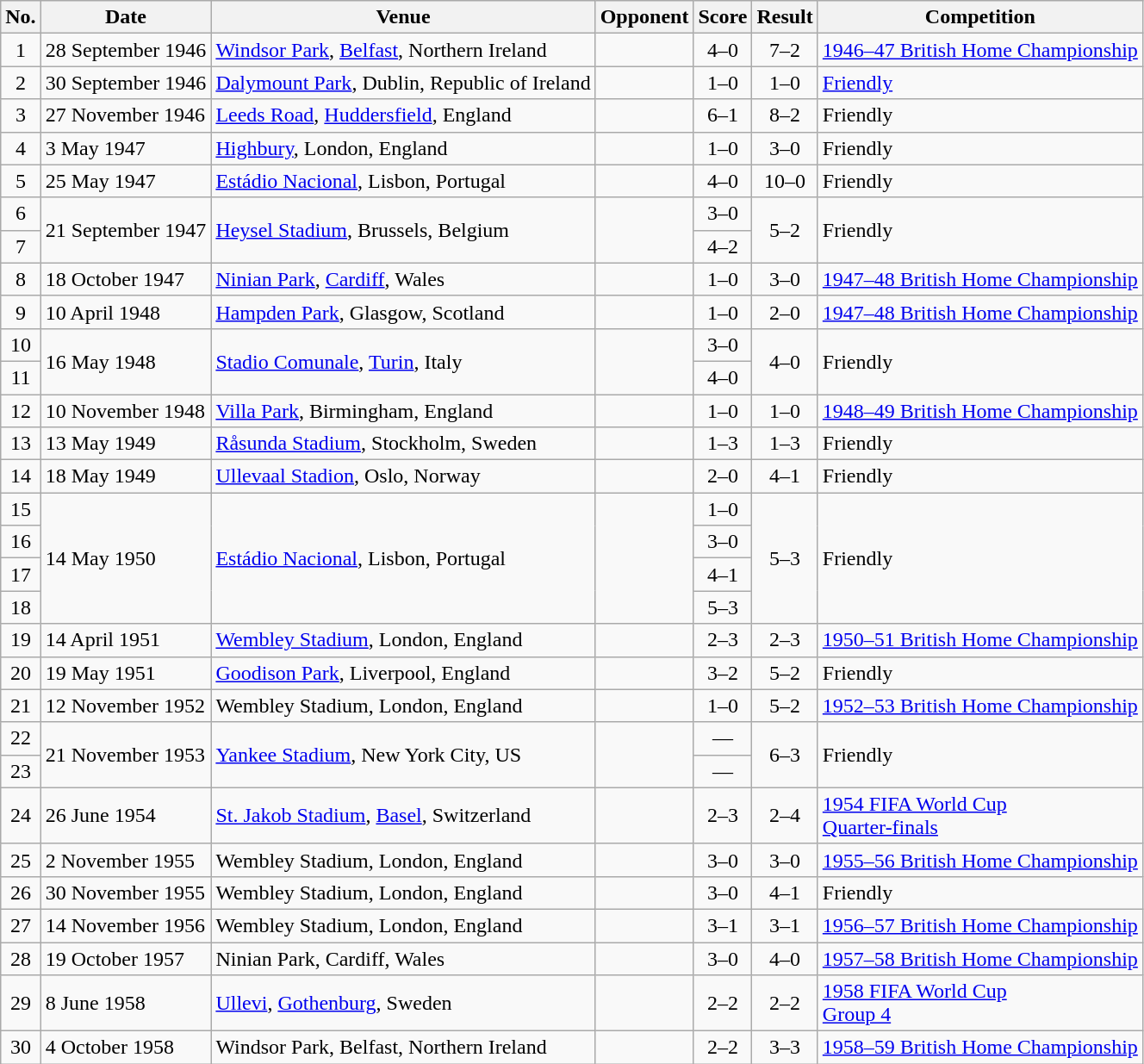<table class="wikitable sortable">
<tr>
<th scope="col">No.</th>
<th scope="col">Date</th>
<th scope="col">Venue</th>
<th scope="col">Opponent</th>
<th scope="col">Score</th>
<th scope="col">Result</th>
<th scope="col">Competition</th>
</tr>
<tr>
<td align="center">1</td>
<td>28 September 1946</td>
<td><a href='#'>Windsor Park</a>, <a href='#'>Belfast</a>, Northern Ireland</td>
<td></td>
<td align="center">4–0</td>
<td align="center">7–2</td>
<td><a href='#'>1946–47 British Home Championship</a></td>
</tr>
<tr>
<td align="center">2</td>
<td>30 September 1946</td>
<td><a href='#'>Dalymount Park</a>, Dublin, Republic of Ireland</td>
<td></td>
<td align="center">1–0</td>
<td align="center">1–0</td>
<td><a href='#'>Friendly</a></td>
</tr>
<tr>
<td align="center">3</td>
<td>27 November 1946</td>
<td><a href='#'>Leeds Road</a>, <a href='#'>Huddersfield</a>, England</td>
<td></td>
<td align="center">6–1</td>
<td align="center">8–2</td>
<td>Friendly</td>
</tr>
<tr>
<td align="center">4</td>
<td>3 May 1947</td>
<td><a href='#'>Highbury</a>, London, England</td>
<td></td>
<td align="center">1–0</td>
<td align="center">3–0</td>
<td>Friendly</td>
</tr>
<tr>
<td align="center">5</td>
<td>25 May 1947</td>
<td><a href='#'>Estádio Nacional</a>, Lisbon, Portugal</td>
<td></td>
<td align="center">4–0</td>
<td align="center">10–0</td>
<td>Friendly</td>
</tr>
<tr>
<td align="center">6</td>
<td rowspan="2">21 September 1947</td>
<td rowspan="2"><a href='#'>Heysel Stadium</a>, Brussels, Belgium</td>
<td rowspan="2"></td>
<td align="center">3–0</td>
<td rowspan="2" style="text-align:center">5–2</td>
<td rowspan="2">Friendly</td>
</tr>
<tr>
<td align="center">7</td>
<td align="center">4–2</td>
</tr>
<tr>
<td align="center">8</td>
<td>18 October 1947</td>
<td><a href='#'>Ninian Park</a>, <a href='#'>Cardiff</a>, Wales</td>
<td></td>
<td align="center">1–0</td>
<td align="center">3–0</td>
<td><a href='#'>1947–48 British Home Championship</a></td>
</tr>
<tr>
<td align="center">9</td>
<td>10 April 1948</td>
<td><a href='#'>Hampden Park</a>, Glasgow, Scotland</td>
<td></td>
<td align="center">1–0</td>
<td align="center">2–0</td>
<td><a href='#'>1947–48 British Home Championship</a></td>
</tr>
<tr>
<td align="center">10</td>
<td rowspan="2">16 May 1948</td>
<td rowspan="2"><a href='#'>Stadio Comunale</a>, <a href='#'>Turin</a>, Italy</td>
<td rowspan="2"></td>
<td align="center">3–0</td>
<td rowspan="2" style="text-align:center">4–0</td>
<td rowspan="2">Friendly</td>
</tr>
<tr>
<td align="center">11</td>
<td align="center">4–0</td>
</tr>
<tr>
<td align="center">12</td>
<td>10 November 1948</td>
<td><a href='#'>Villa Park</a>, Birmingham, England</td>
<td></td>
<td align="center">1–0</td>
<td align="center">1–0</td>
<td><a href='#'>1948–49 British Home Championship</a></td>
</tr>
<tr>
<td align="center">13</td>
<td>13 May 1949</td>
<td><a href='#'>Råsunda Stadium</a>, Stockholm, Sweden</td>
<td></td>
<td align="center">1–3</td>
<td align="center">1–3</td>
<td>Friendly</td>
</tr>
<tr>
<td align="center">14</td>
<td>18 May 1949</td>
<td><a href='#'>Ullevaal Stadion</a>, Oslo, Norway</td>
<td></td>
<td align="center">2–0</td>
<td align="center">4–1</td>
<td>Friendly</td>
</tr>
<tr>
<td align="center">15</td>
<td rowspan="4">14 May 1950</td>
<td rowspan="4"><a href='#'>Estádio Nacional</a>, Lisbon, Portugal</td>
<td rowspan="4"></td>
<td align="center">1–0</td>
<td rowspan="4" style="text-align:center">5–3</td>
<td rowspan="4">Friendly</td>
</tr>
<tr>
<td align="center">16</td>
<td align="center">3–0</td>
</tr>
<tr>
<td align="center">17</td>
<td align="center">4–1</td>
</tr>
<tr>
<td align="center">18</td>
<td align="center">5–3</td>
</tr>
<tr>
<td align="center">19</td>
<td>14 April 1951</td>
<td><a href='#'>Wembley Stadium</a>, London, England</td>
<td></td>
<td align="center">2–3</td>
<td align="center">2–3</td>
<td><a href='#'>1950–51 British Home Championship</a></td>
</tr>
<tr>
<td align="center">20</td>
<td>19 May 1951</td>
<td><a href='#'>Goodison Park</a>, Liverpool, England</td>
<td></td>
<td align="center">3–2</td>
<td align="center">5–2</td>
<td>Friendly</td>
</tr>
<tr>
<td align="center">21</td>
<td>12 November 1952</td>
<td>Wembley Stadium, London, England</td>
<td></td>
<td align="center">1–0</td>
<td align="center">5–2</td>
<td><a href='#'>1952–53 British Home Championship</a></td>
</tr>
<tr>
<td align="center">22</td>
<td rowspan="2">21 November 1953</td>
<td rowspan="2"><a href='#'>Yankee Stadium</a>, New York City, US</td>
<td rowspan="2"></td>
<td align="center">—</td>
<td rowspan="2" style="text-align:center">6–3</td>
<td rowspan="2">Friendly</td>
</tr>
<tr>
<td align="center">23</td>
<td align="center">—</td>
</tr>
<tr>
<td align="center">24</td>
<td>26 June 1954</td>
<td><a href='#'>St. Jakob Stadium</a>, <a href='#'>Basel</a>, Switzerland</td>
<td></td>
<td align="center">2–3</td>
<td align="center">2–4</td>
<td><a href='#'>1954 FIFA World Cup</a><br><a href='#'>Quarter-finals</a></td>
</tr>
<tr>
<td align="center">25</td>
<td>2 November 1955</td>
<td>Wembley Stadium, London, England</td>
<td></td>
<td align="center">3–0</td>
<td align="center">3–0</td>
<td><a href='#'>1955–56 British Home Championship</a></td>
</tr>
<tr>
<td align="center">26</td>
<td>30 November 1955</td>
<td>Wembley Stadium, London, England</td>
<td></td>
<td align="center">3–0</td>
<td align="center">4–1</td>
<td>Friendly</td>
</tr>
<tr>
<td align="center">27</td>
<td>14 November 1956</td>
<td>Wembley Stadium, London, England</td>
<td></td>
<td align="center">3–1</td>
<td align="center">3–1</td>
<td><a href='#'>1956–57 British Home Championship</a></td>
</tr>
<tr>
<td align="center">28</td>
<td>19 October 1957</td>
<td>Ninian Park, Cardiff, Wales</td>
<td></td>
<td align="center">3–0</td>
<td align="center">4–0</td>
<td><a href='#'>1957–58 British Home Championship</a></td>
</tr>
<tr>
<td align="center">29</td>
<td>8 June 1958</td>
<td><a href='#'>Ullevi</a>, <a href='#'>Gothenburg</a>, Sweden</td>
<td></td>
<td align="center">2–2</td>
<td align="center">2–2</td>
<td><a href='#'>1958 FIFA World Cup</a><br><a href='#'>Group 4</a></td>
</tr>
<tr>
<td align="center">30</td>
<td>4 October 1958</td>
<td>Windsor Park, Belfast, Northern Ireland</td>
<td></td>
<td align="center">2–2</td>
<td align="center">3–3</td>
<td><a href='#'>1958–59 British Home Championship</a></td>
</tr>
</table>
